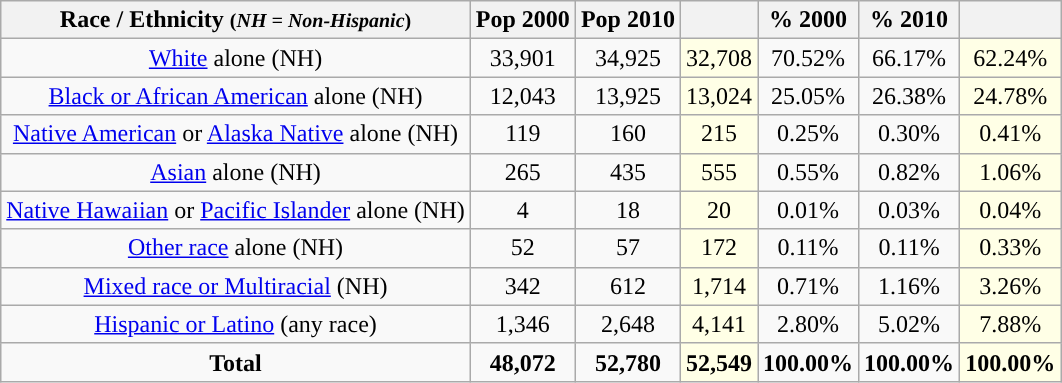<table class="wikitable" style="text-align:center;">
<tr>
<th>Race / Ethnicity <small>(<em>NH = Non-Hispanic</em>)</small></th>
<th>Pop 2000</th>
<th>Pop 2010</th>
<th></th>
<th>% 2000</th>
<th>% 2010</th>
<th></th>
</tr>
<tr>
<td><a href='#'>White</a> alone (NH)</td>
<td>33,901</td>
<td>34,925</td>
<td style='background: #ffffe6;'>32,708</td>
<td>70.52%</td>
<td>66.17%</td>
<td style='background: #ffffe6;'>62.24%</td>
</tr>
<tr>
<td><a href='#'>Black or African American</a> alone (NH)</td>
<td>12,043</td>
<td>13,925</td>
<td style='background: #ffffe6;'>13,024</td>
<td>25.05%</td>
<td>26.38%</td>
<td style='background: #ffffe6;'>24.78%</td>
</tr>
<tr>
<td><a href='#'>Native American</a> or <a href='#'>Alaska Native</a> alone (NH)</td>
<td>119</td>
<td>160</td>
<td style='background: #ffffe6;'>215</td>
<td>0.25%</td>
<td>0.30%</td>
<td style='background: #ffffe6;'>0.41%</td>
</tr>
<tr>
<td><a href='#'>Asian</a> alone (NH)</td>
<td>265</td>
<td>435</td>
<td style='background: #ffffe6;'>555</td>
<td>0.55%</td>
<td>0.82%</td>
<td style='background: #ffffe6;'>1.06%</td>
</tr>
<tr>
<td><a href='#'>Native Hawaiian</a> or <a href='#'>Pacific Islander</a> alone (NH)</td>
<td>4</td>
<td>18</td>
<td style='background: #ffffe6;'>20</td>
<td>0.01%</td>
<td>0.03%</td>
<td style='background: #ffffe6;'>0.04%</td>
</tr>
<tr>
<td><a href='#'>Other race</a> alone (NH)</td>
<td>52</td>
<td>57</td>
<td style='background: #ffffe6;'>172</td>
<td>0.11%</td>
<td>0.11%</td>
<td style='background: #ffffe6;'>0.33%</td>
</tr>
<tr>
<td><a href='#'>Mixed race or Multiracial</a> (NH)</td>
<td>342</td>
<td>612</td>
<td style='background: #ffffe6;'>1,714</td>
<td>0.71%</td>
<td>1.16%</td>
<td style='background: #ffffe6;'>3.26%</td>
</tr>
<tr>
<td><a href='#'>Hispanic or Latino</a> (any race)</td>
<td>1,346</td>
<td>2,648</td>
<td style='background: #ffffe6;'>4,141</td>
<td>2.80%</td>
<td>5.02%</td>
<td style='background: #ffffe6;'>7.88%</td>
</tr>
<tr>
<td><strong>Total</strong></td>
<td><strong>48,072</strong></td>
<td><strong>52,780</strong></td>
<td style='background: #ffffe6;'><strong>52,549</strong></td>
<td><strong>100.00%</strong></td>
<td><strong>100.00%</strong></td>
<td style='background: #ffffe6;'><strong>100.00%</strong></td>
</tr>
</table>
